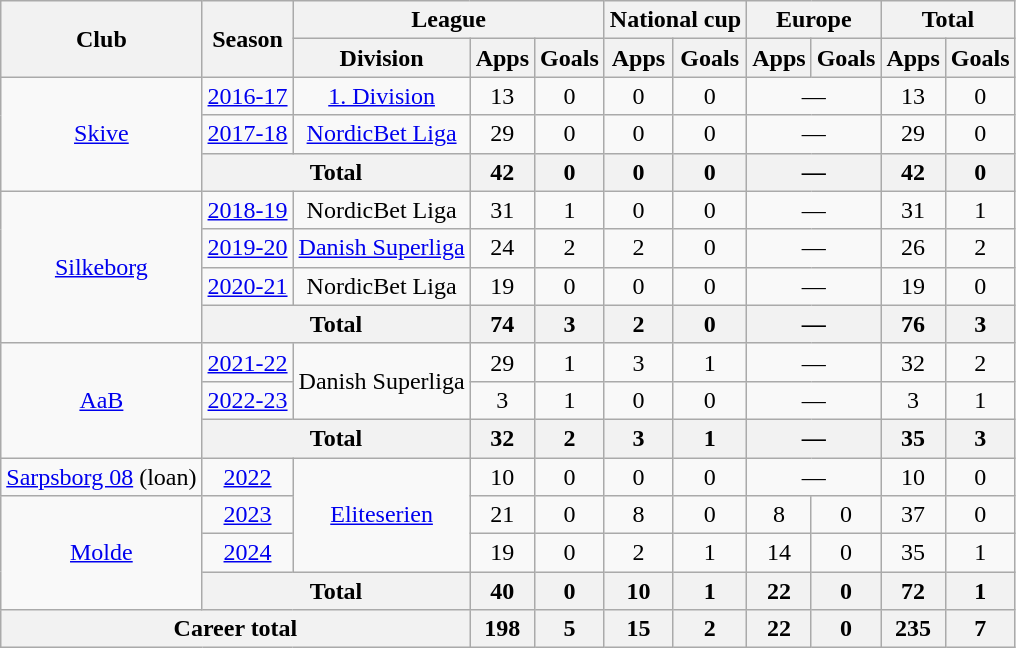<table class="wikitable" style="text-align: center;">
<tr>
<th rowspan="2">Club</th>
<th rowspan="2">Season</th>
<th colspan="3">League</th>
<th colspan="2">National cup</th>
<th colspan="2">Europe</th>
<th colspan="2">Total</th>
</tr>
<tr>
<th>Division</th>
<th>Apps</th>
<th>Goals</th>
<th>Apps</th>
<th>Goals</th>
<th>Apps</th>
<th>Goals</th>
<th>Apps</th>
<th>Goals</th>
</tr>
<tr>
<td rowspan="3"><a href='#'>Skive</a></td>
<td><a href='#'>2016-17</a></td>
<td><a href='#'>1. Division</a></td>
<td>13</td>
<td>0</td>
<td>0</td>
<td>0</td>
<td colspan="2">—</td>
<td>13</td>
<td>0</td>
</tr>
<tr>
<td><a href='#'>2017-18</a></td>
<td><a href='#'>NordicBet Liga</a></td>
<td>29</td>
<td>0</td>
<td>0</td>
<td>0</td>
<td colspan="2">—</td>
<td>29</td>
<td>0</td>
</tr>
<tr>
<th colspan="2">Total</th>
<th>42</th>
<th>0</th>
<th>0</th>
<th>0</th>
<th colspan="2">—</th>
<th>42</th>
<th>0</th>
</tr>
<tr>
<td rowspan="4"><a href='#'>Silkeborg</a></td>
<td><a href='#'>2018-19</a></td>
<td>NordicBet Liga</td>
<td>31</td>
<td>1</td>
<td>0</td>
<td>0</td>
<td colspan="2">—</td>
<td>31</td>
<td>1</td>
</tr>
<tr>
<td><a href='#'>2019-20</a></td>
<td><a href='#'>Danish Superliga</a></td>
<td>24</td>
<td>2</td>
<td>2</td>
<td>0</td>
<td colspan="2">—</td>
<td>26</td>
<td>2</td>
</tr>
<tr>
<td><a href='#'>2020-21</a></td>
<td>NordicBet Liga</td>
<td>19</td>
<td>0</td>
<td>0</td>
<td>0</td>
<td colspan="2">—</td>
<td>19</td>
<td>0</td>
</tr>
<tr>
<th colspan="2">Total</th>
<th>74</th>
<th>3</th>
<th>2</th>
<th>0</th>
<th colspan="2">—</th>
<th>76</th>
<th>3</th>
</tr>
<tr>
<td rowspan="3"><a href='#'>AaB</a></td>
<td><a href='#'>2021-22</a></td>
<td rowspan="2">Danish Superliga</td>
<td>29</td>
<td>1</td>
<td>3</td>
<td>1</td>
<td colspan="2">—</td>
<td>32</td>
<td>2</td>
</tr>
<tr>
<td><a href='#'>2022-23</a></td>
<td>3</td>
<td>1</td>
<td>0</td>
<td>0</td>
<td colspan="2">—</td>
<td>3</td>
<td>1</td>
</tr>
<tr>
<th colspan="2">Total</th>
<th>32</th>
<th>2</th>
<th>3</th>
<th>1</th>
<th colspan="2">—</th>
<th>35</th>
<th>3</th>
</tr>
<tr>
<td><a href='#'>Sarpsborg 08</a> (loan)</td>
<td><a href='#'>2022</a></td>
<td rowspan="3"><a href='#'>Eliteserien</a></td>
<td>10</td>
<td>0</td>
<td>0</td>
<td>0</td>
<td colspan="2">—</td>
<td>10</td>
<td>0</td>
</tr>
<tr>
<td rowspan="3"><a href='#'>Molde</a></td>
<td><a href='#'>2023</a></td>
<td>21</td>
<td>0</td>
<td>8</td>
<td>0</td>
<td>8</td>
<td>0</td>
<td>37</td>
<td>0</td>
</tr>
<tr>
<td><a href='#'>2024</a></td>
<td>19</td>
<td>0</td>
<td>2</td>
<td>1</td>
<td>14</td>
<td>0</td>
<td>35</td>
<td>1</td>
</tr>
<tr>
<th colspan="2">Total</th>
<th>40</th>
<th>0</th>
<th>10</th>
<th>1</th>
<th>22</th>
<th>0</th>
<th>72</th>
<th>1</th>
</tr>
<tr>
<th colspan="3">Career total</th>
<th>198</th>
<th>5</th>
<th>15</th>
<th>2</th>
<th>22</th>
<th>0</th>
<th>235</th>
<th>7</th>
</tr>
</table>
